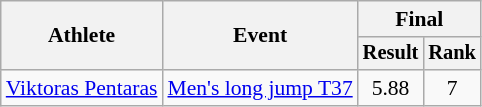<table class="wikitable" style="font-size:90%">
<tr>
<th rowspan="2">Athlete</th>
<th rowspan="2">Event</th>
<th colspan="2">Final</th>
</tr>
<tr style="font-size:95%">
<th>Result</th>
<th>Rank</th>
</tr>
<tr align=center>
<td align=left><a href='#'>Viktoras Pentaras</a></td>
<td align=left><a href='#'>Men's long jump T37</a></td>
<td>5.88</td>
<td>7</td>
</tr>
</table>
